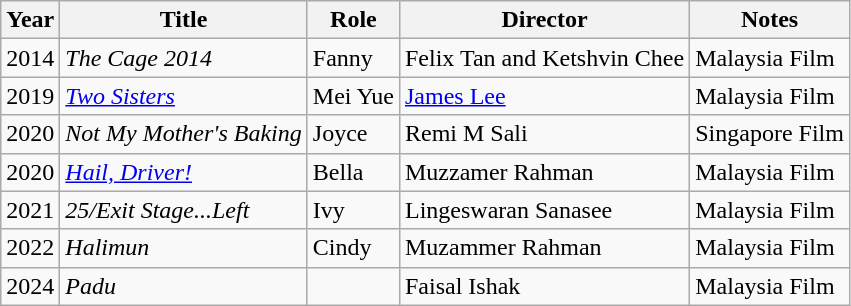<table class="wikitable sortable">
<tr>
<th>Year</th>
<th>Title</th>
<th>Role</th>
<th>Director</th>
<th class="unsortable">Notes</th>
</tr>
<tr>
<td>2014</td>
<td><em>The Cage 2014</em></td>
<td>Fanny</td>
<td>Felix Tan and Ketshvin Chee</td>
<td>Malaysia Film</td>
</tr>
<tr>
<td>2019</td>
<td><em><a href='#'>Two Sisters</a></em></td>
<td>Mei Yue</td>
<td><a href='#'>James Lee</a></td>
<td>Malaysia Film</td>
</tr>
<tr>
<td>2020</td>
<td><em>Not My Mother's Baking</em></td>
<td>Joyce</td>
<td>Remi M Sali</td>
<td>Singapore Film</td>
</tr>
<tr>
<td>2020</td>
<td><em><a href='#'>Hail, Driver!</a></em></td>
<td>Bella</td>
<td>Muzzamer Rahman</td>
<td>Malaysia Film</td>
</tr>
<tr>
<td>2021</td>
<td><em>25/Exit Stage...Left</em></td>
<td>Ivy</td>
<td>Lingeswaran Sanasee</td>
<td>Malaysia Film</td>
</tr>
<tr>
<td>2022</td>
<td><em>Halimun</em></td>
<td>Cindy</td>
<td>Muzammer Rahman</td>
<td>Malaysia Film</td>
</tr>
<tr>
<td>2024</td>
<td><em>Padu</em></td>
<td></td>
<td>Faisal Ishak</td>
<td>Malaysia Film</td>
</tr>
</table>
